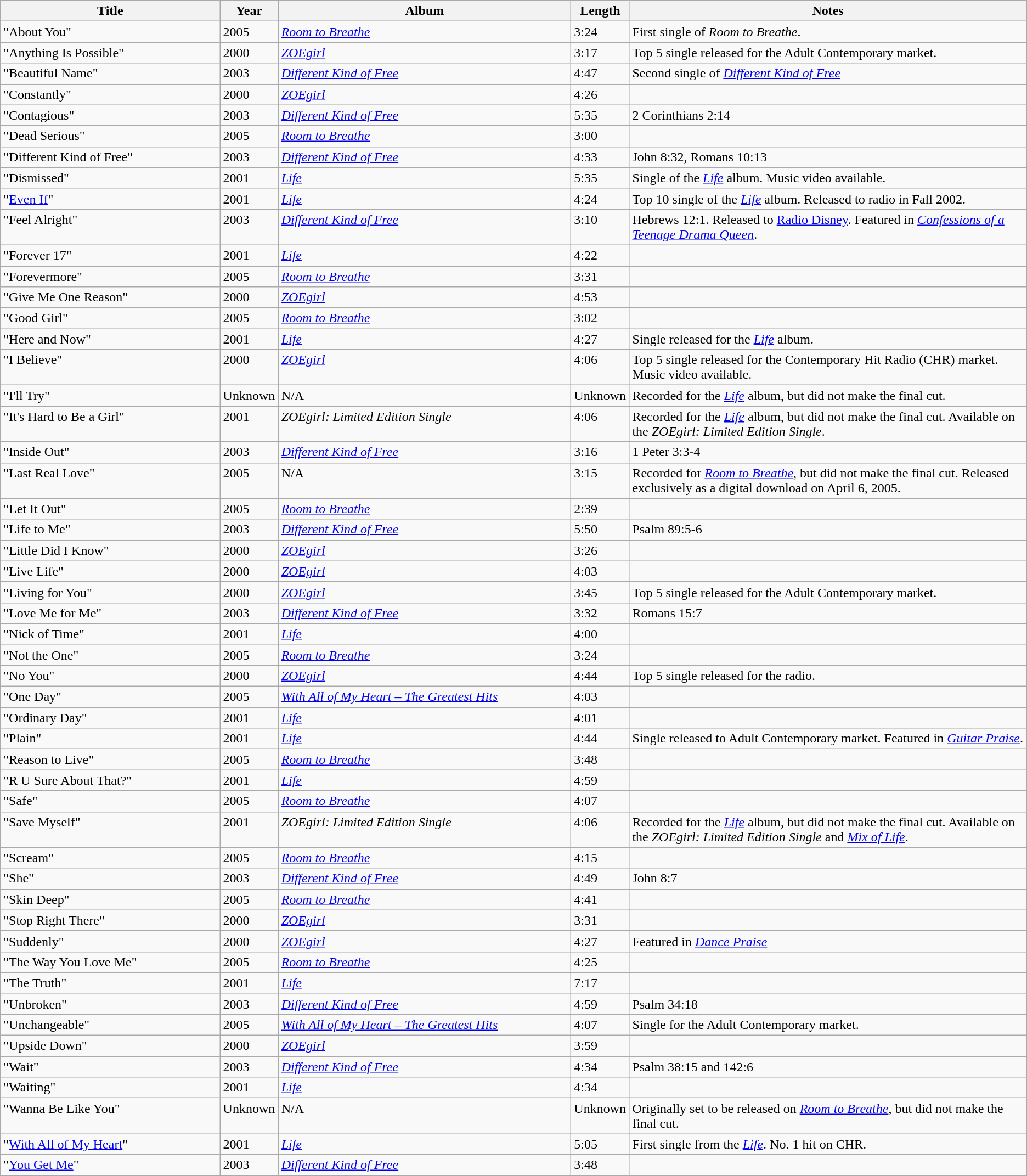<table class="wikitable sortable">
<tr>
<th style="width:21%;">Title</th>
<th style="width:1%;">Year</th>
<th style="width:28%;">Album</th>
<th style="width:1%;">Length</th>
<th style="width:38%;">Notes</th>
</tr>
<tr valign="top">
<td>"About You"</td>
<td>2005</td>
<td><em><a href='#'>Room to Breathe</a></em></td>
<td>3:24</td>
<td>First single of <em>Room to Breathe</em>.</td>
</tr>
<tr valign="top">
<td>"Anything Is Possible"</td>
<td>2000</td>
<td><em><a href='#'>ZOEgirl</a></em></td>
<td>3:17</td>
<td>Top 5 single released for the Adult Contemporary market.</td>
</tr>
<tr valign="top">
<td>"Beautiful Name"</td>
<td>2003</td>
<td><em><a href='#'>Different Kind of Free</a></em></td>
<td>4:47</td>
<td>Second single of <em><a href='#'>Different Kind of Free</a></em></td>
</tr>
<tr valign="top">
<td>"Constantly"</td>
<td>2000</td>
<td><em><a href='#'>ZOEgirl</a></em></td>
<td>4:26</td>
<td></td>
</tr>
<tr valign="top">
<td>"Contagious"</td>
<td>2003</td>
<td><em><a href='#'>Different Kind of Free</a></em></td>
<td>5:35</td>
<td>2 Corinthians 2:14</td>
</tr>
<tr valign="top">
<td>"Dead Serious"</td>
<td>2005</td>
<td><em><a href='#'>Room to Breathe</a></em></td>
<td>3:00</td>
<td></td>
</tr>
<tr valign="top">
<td>"Different Kind of Free"</td>
<td>2003</td>
<td><em><a href='#'>Different Kind of Free</a></em></td>
<td>4:33</td>
<td>John 8:32, Romans 10:13</td>
</tr>
<tr valign="top">
<td>"Dismissed"</td>
<td>2001</td>
<td><em><a href='#'>Life</a></em></td>
<td>5:35</td>
<td>Single of the <em><a href='#'>Life</a></em> album. Music video available.</td>
</tr>
<tr valign="top">
<td>"<a href='#'>Even If</a>"</td>
<td>2001</td>
<td><em><a href='#'>Life</a></em></td>
<td>4:24</td>
<td>Top 10 single of the <em><a href='#'>Life</a></em> album. Released to radio in Fall 2002.</td>
</tr>
<tr valign="top">
<td>"Feel Alright"</td>
<td>2003</td>
<td><em><a href='#'>Different Kind of Free</a></em></td>
<td>3:10</td>
<td>Hebrews 12:1.  Released to <a href='#'>Radio Disney</a>. Featured in <em><a href='#'>Confessions of a Teenage Drama Queen</a></em>.</td>
</tr>
<tr valign="top">
<td>"Forever 17"</td>
<td>2001</td>
<td><em><a href='#'>Life</a></em></td>
<td>4:22</td>
<td></td>
</tr>
<tr valign="top">
<td>"Forevermore"</td>
<td>2005</td>
<td><em><a href='#'>Room to Breathe</a></em></td>
<td>3:31</td>
<td></td>
</tr>
<tr valign="top">
<td>"Give Me One Reason"</td>
<td>2000</td>
<td><em><a href='#'>ZOEgirl</a></em></td>
<td>4:53</td>
<td></td>
</tr>
<tr valign="top">
<td>"Good Girl"</td>
<td>2005</td>
<td><em><a href='#'>Room to Breathe</a></em></td>
<td>3:02</td>
<td></td>
</tr>
<tr valign="top">
<td>"Here and Now"</td>
<td>2001</td>
<td><em><a href='#'>Life</a></em></td>
<td>4:27</td>
<td>Single released for the <em><a href='#'>Life</a></em> album.</td>
</tr>
<tr valign="top">
<td>"I Believe"</td>
<td>2000</td>
<td><em><a href='#'>ZOEgirl</a></em></td>
<td>4:06</td>
<td>Top 5 single released for the Contemporary Hit Radio (CHR) market. Music video available.</td>
</tr>
<tr valign="top">
<td>"I'll Try"</td>
<td>Unknown</td>
<td>N/A</td>
<td>Unknown</td>
<td>Recorded for the <em><a href='#'>Life</a></em> album, but did not make the final cut.</td>
</tr>
<tr valign="top">
<td>"It's Hard to Be a Girl"</td>
<td>2001</td>
<td><em>ZOEgirl: Limited Edition Single</em></td>
<td>4:06</td>
<td>Recorded for the <em><a href='#'>Life</a></em> album, but did not make the final cut. Available on the <em>ZOEgirl: Limited Edition Single</em>.</td>
</tr>
<tr valign="top">
<td>"Inside Out"</td>
<td>2003</td>
<td><em><a href='#'>Different Kind of Free</a></em></td>
<td>3:16</td>
<td>1 Peter 3:3-4</td>
</tr>
<tr valign="top">
<td>"Last Real Love"</td>
<td>2005</td>
<td>N/A</td>
<td>3:15</td>
<td>Recorded for <em><a href='#'>Room to Breathe</a></em>, but did not make the final cut. Released exclusively as a digital download on April 6, 2005.</td>
</tr>
<tr valign="top">
<td>"Let It Out"</td>
<td>2005</td>
<td><em><a href='#'>Room to Breathe</a></em></td>
<td>2:39</td>
<td></td>
</tr>
<tr valign="top">
<td>"Life to Me"</td>
<td>2003</td>
<td><em><a href='#'>Different Kind of Free</a></em></td>
<td>5:50</td>
<td>Psalm 89:5-6</td>
</tr>
<tr valign="top">
<td>"Little Did I Know"</td>
<td>2000</td>
<td><em><a href='#'>ZOEgirl</a></em></td>
<td>3:26</td>
<td></td>
</tr>
<tr valign="top">
<td>"Live Life"</td>
<td>2000</td>
<td><em><a href='#'>ZOEgirl</a></em></td>
<td>4:03</td>
<td></td>
</tr>
<tr valign="top">
<td>"Living for You"</td>
<td>2000</td>
<td><em><a href='#'>ZOEgirl</a></em></td>
<td>3:45</td>
<td>Top 5 single released for the Adult Contemporary market.</td>
</tr>
<tr valign="top">
<td>"Love Me for Me"</td>
<td>2003</td>
<td><em><a href='#'>Different Kind of Free</a></em></td>
<td>3:32</td>
<td>Romans 15:7</td>
</tr>
<tr valign="top">
<td>"Nick of Time"</td>
<td>2001</td>
<td><em><a href='#'>Life</a></em></td>
<td>4:00</td>
<td></td>
</tr>
<tr valign="top">
<td>"Not the One"</td>
<td>2005</td>
<td><em><a href='#'>Room to Breathe</a></em></td>
<td>3:24</td>
<td></td>
</tr>
<tr valign="top">
<td>"No You"</td>
<td>2000</td>
<td><em><a href='#'>ZOEgirl</a></em></td>
<td>4:44</td>
<td>Top 5 single released for the radio.</td>
</tr>
<tr valign="top">
<td>"One Day"</td>
<td>2005</td>
<td><em><a href='#'>With All of My Heart – The Greatest Hits</a></em></td>
<td>4:03</td>
<td></td>
</tr>
<tr valign="top">
<td>"Ordinary Day"</td>
<td>2001</td>
<td><em><a href='#'>Life</a></em></td>
<td>4:01</td>
<td></td>
</tr>
<tr valign="top">
<td>"Plain"</td>
<td>2001</td>
<td><em><a href='#'>Life</a></em></td>
<td>4:44</td>
<td>Single released to Adult Contemporary market. Featured in <em><a href='#'>Guitar Praise</a></em>.</td>
</tr>
<tr valign="top">
<td>"Reason to Live"</td>
<td>2005</td>
<td><em><a href='#'>Room to Breathe</a></em></td>
<td>3:48</td>
<td></td>
</tr>
<tr valign="top">
<td>"R U Sure About That?"</td>
<td>2001</td>
<td><em><a href='#'>Life</a></em></td>
<td>4:59</td>
<td></td>
</tr>
<tr valign="top">
<td>"Safe"</td>
<td>2005</td>
<td><em><a href='#'>Room to Breathe</a></em></td>
<td>4:07</td>
<td></td>
</tr>
<tr valign="top">
<td>"Save Myself"</td>
<td>2001</td>
<td><em>ZOEgirl: Limited Edition Single</em></td>
<td>4:06</td>
<td>Recorded for the <em><a href='#'>Life</a></em> album, but did not make the final cut. Available on the <em>ZOEgirl: Limited Edition Single</em> and <em><a href='#'>Mix of Life</a></em>.</td>
</tr>
<tr valign="top">
<td>"Scream"</td>
<td>2005</td>
<td><em><a href='#'>Room to Breathe</a></em></td>
<td>4:15</td>
<td></td>
</tr>
<tr valign="top">
<td>"She"</td>
<td>2003</td>
<td><em><a href='#'>Different Kind of Free</a></em></td>
<td>4:49</td>
<td>John 8:7</td>
</tr>
<tr valign="top">
<td>"Skin Deep"</td>
<td>2005</td>
<td><em><a href='#'>Room to Breathe</a></em></td>
<td>4:41</td>
<td></td>
</tr>
<tr valign="top">
<td>"Stop Right There"</td>
<td>2000</td>
<td><em><a href='#'>ZOEgirl</a></em></td>
<td>3:31</td>
<td></td>
</tr>
<tr valign="top">
<td>"Suddenly"</td>
<td>2000</td>
<td><em><a href='#'>ZOEgirl</a></em></td>
<td>4:27</td>
<td>Featured in <em><a href='#'>Dance Praise</a></em></td>
</tr>
<tr valign="top">
<td>"The Way You Love Me"</td>
<td>2005</td>
<td><em><a href='#'>Room to Breathe</a></em></td>
<td>4:25</td>
<td></td>
</tr>
<tr valign="top">
<td>"The Truth"</td>
<td>2001</td>
<td><em><a href='#'>Life</a></em></td>
<td>7:17</td>
<td></td>
</tr>
<tr valign="top">
<td>"Unbroken"</td>
<td>2003</td>
<td><em><a href='#'>Different Kind of Free</a></em></td>
<td>4:59</td>
<td>Psalm 34:18</td>
</tr>
<tr valign="top">
<td>"Unchangeable"</td>
<td>2005</td>
<td><em><a href='#'>With All of My Heart – The Greatest Hits</a></em></td>
<td>4:07</td>
<td>Single for the Adult Contemporary market.</td>
</tr>
<tr valign="top">
<td>"Upside Down"</td>
<td>2000</td>
<td><em><a href='#'>ZOEgirl</a></em></td>
<td>3:59</td>
<td></td>
</tr>
<tr valign="top">
<td>"Wait"</td>
<td>2003</td>
<td><em><a href='#'>Different Kind of Free</a></em></td>
<td>4:34</td>
<td>Psalm 38:15 and 142:6</td>
</tr>
<tr valign="top">
<td>"Waiting"</td>
<td>2001</td>
<td><em><a href='#'>Life</a></em></td>
<td>4:34</td>
<td></td>
</tr>
<tr valign="top">
<td>"Wanna Be Like You"</td>
<td>Unknown</td>
<td>N/A</td>
<td>Unknown</td>
<td>Originally set to be released on <em><a href='#'>Room to Breathe</a></em>, but did not make the final cut.</td>
</tr>
<tr valign="top">
<td>"<a href='#'>With All of My Heart</a>"</td>
<td>2001</td>
<td><em><a href='#'>Life</a></em></td>
<td>5:05</td>
<td>First single from the <em><a href='#'>Life</a></em>. No. 1 hit on CHR.</td>
</tr>
<tr valign="top">
<td>"<a href='#'>You Get Me</a>"</td>
<td>2003</td>
<td><em><a href='#'>Different Kind of Free</a></em></td>
<td>3:48</td>
<td></td>
</tr>
</table>
